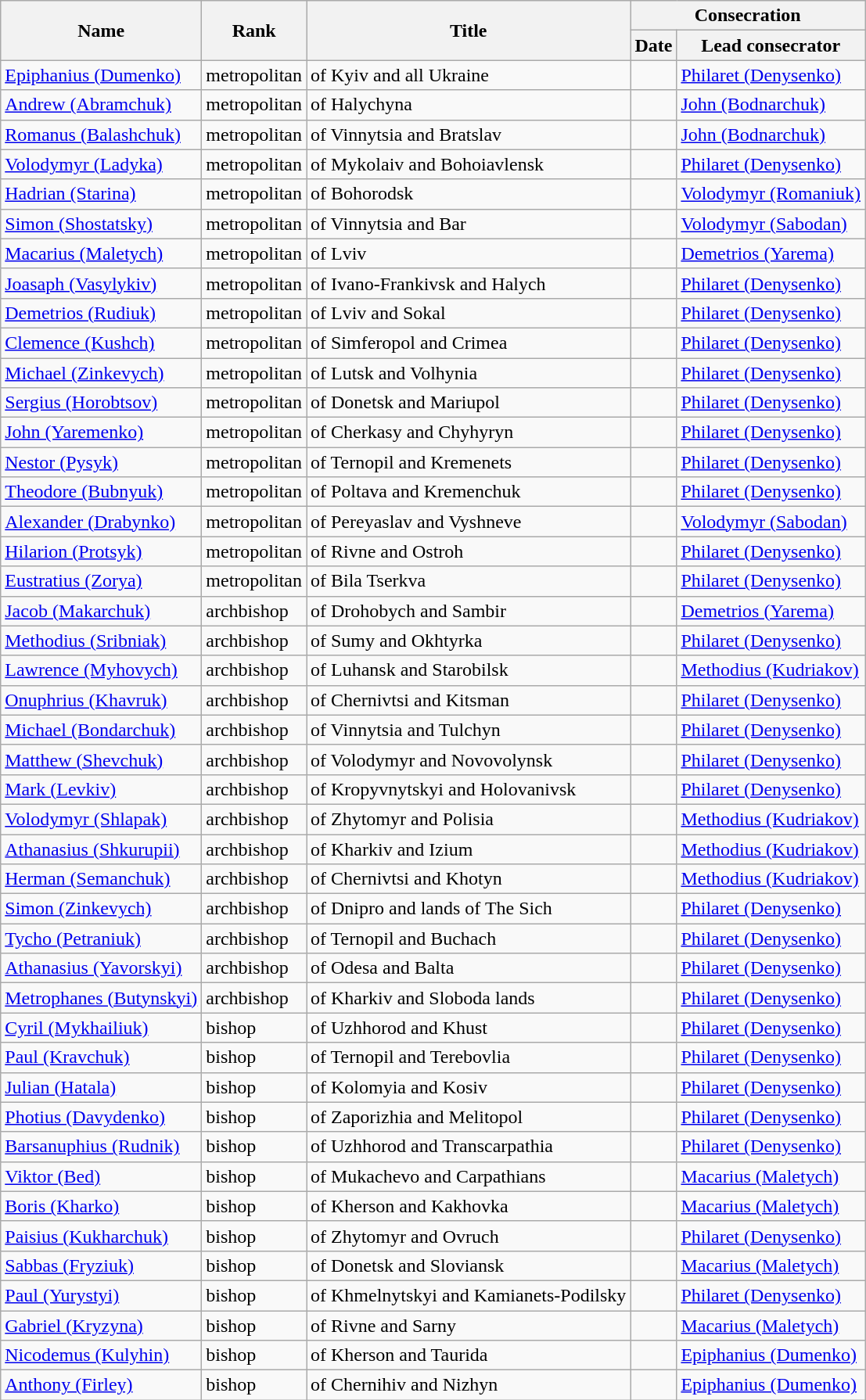<table class="wikitable sortable">
<tr>
<th rowspan="2">Name</th>
<th rowspan="2">Rank</th>
<th rowspan="2">Title</th>
<th colspan="2">Consecration</th>
</tr>
<tr>
<th>Date</th>
<th>Lead consecrator</th>
</tr>
<tr>
<td><a href='#'>Epiphanius (Dumenko)</a></td>
<td data-sort-value="0">metropolitan</td>
<td>of Kyiv and all Ukraine</td>
<td></td>
<td><a href='#'>Philaret (Denysenko)</a></td>
</tr>
<tr>
<td><a href='#'>Andrew (Abramchuk)</a></td>
<td data-sort-value="1">metropolitan</td>
<td>of Halychyna</td>
<td></td>
<td><a href='#'>John (Bodnarchuk)</a></td>
</tr>
<tr>
<td><a href='#'>Romanus (Balashchuk)</a></td>
<td data-sort-value="1">metropolitan</td>
<td>of Vinnytsia and Bratslav</td>
<td></td>
<td><a href='#'>John (Bodnarchuk)</a></td>
</tr>
<tr>
<td><a href='#'>Volodymyr (Ladyka)</a></td>
<td data-sort-value="1">metropolitan</td>
<td>of Mykolaiv and Bohoiavlensk</td>
<td></td>
<td><a href='#'>Philaret (Denysenko)</a></td>
</tr>
<tr>
<td><a href='#'>Hadrian (Starina)</a></td>
<td data-sort-value="1">metropolitan</td>
<td>of Bohorodsk</td>
<td></td>
<td><a href='#'>Volodymyr (Romaniuk)</a></td>
</tr>
<tr>
<td><a href='#'>Simon (Shostatsky)</a></td>
<td data-sort-value="1">metropolitan</td>
<td>of Vinnytsia and Bar</td>
<td></td>
<td><a href='#'>Volodymyr (Sabodan)</a></td>
</tr>
<tr>
<td><a href='#'>Macarius (Maletych)</a></td>
<td data-sort-value="1">metropolitan</td>
<td>of Lviv</td>
<td></td>
<td><a href='#'>Demetrios (Yarema)</a></td>
</tr>
<tr>
<td><a href='#'>Joasaph (Vasylykiv)</a></td>
<td data-sort-value="1">metropolitan</td>
<td>of Ivano-Frankivsk and Halych</td>
<td></td>
<td><a href='#'>Philaret (Denysenko)</a></td>
</tr>
<tr>
<td><a href='#'>Demetrios (Rudiuk)</a></td>
<td data-sort-value="1">metropolitan</td>
<td>of Lviv and Sokal</td>
<td></td>
<td><a href='#'>Philaret (Denysenko)</a></td>
</tr>
<tr>
<td><a href='#'>Clemence (Kushch)</a></td>
<td data-sort-value="1">metropolitan</td>
<td>of Simferopol and Crimea</td>
<td></td>
<td><a href='#'>Philaret (Denysenko)</a></td>
</tr>
<tr>
<td><a href='#'>Michael (Zinkevych)</a></td>
<td data-sort-value="1">metropolitan</td>
<td>of Lutsk and Volhynia</td>
<td></td>
<td><a href='#'>Philaret (Denysenko)</a></td>
</tr>
<tr>
<td><a href='#'>Sergius (Horobtsov)</a></td>
<td data-sort-value="1">metropolitan</td>
<td>of Donetsk and Mariupol</td>
<td></td>
<td><a href='#'>Philaret (Denysenko)</a></td>
</tr>
<tr>
<td><a href='#'>John (Yaremenko)</a></td>
<td data-sort-value="1">metropolitan</td>
<td>of Cherkasy and Chyhyryn</td>
<td></td>
<td><a href='#'>Philaret (Denysenko)</a></td>
</tr>
<tr>
<td><a href='#'>Nestor (Pysyk)</a></td>
<td data-sort-value="1">metropolitan</td>
<td>of Ternopil and Kremenets</td>
<td></td>
<td><a href='#'>Philaret (Denysenko)</a></td>
</tr>
<tr>
<td><a href='#'>Theodore (Bubnyuk)</a></td>
<td data-sort-value="1">metropolitan</td>
<td>of Poltava and Kremenchuk</td>
<td></td>
<td><a href='#'>Philaret (Denysenko)</a></td>
</tr>
<tr>
<td><a href='#'>Alexander (Drabynko)</a></td>
<td data-sort-value="1">metropolitan</td>
<td>of Pereyaslav and Vyshneve</td>
<td></td>
<td><a href='#'>Volodymyr (Sabodan)</a></td>
</tr>
<tr>
<td><a href='#'>Hilarion (Protsyk)</a></td>
<td data-sort-value="1">metropolitan</td>
<td>of Rivne and Ostroh</td>
<td></td>
<td><a href='#'>Philaret (Denysenko)</a></td>
</tr>
<tr>
<td><a href='#'>Eustratius (Zorya)</a></td>
<td data-sort-value="1">metropolitan</td>
<td>of Bila Tserkva</td>
<td></td>
<td><a href='#'>Philaret (Denysenko)</a></td>
</tr>
<tr>
<td><a href='#'>Jacob (Makarchuk)</a></td>
<td data-sort-value="2">archbishop</td>
<td>of Drohobych and Sambir</td>
<td></td>
<td><a href='#'>Demetrios (Yarema)</a></td>
</tr>
<tr>
<td><a href='#'>Methodius (Sribniak)</a></td>
<td data-sort-value="2">archbishop</td>
<td>of Sumy and Okhtyrka</td>
<td></td>
<td><a href='#'>Philaret (Denysenko)</a></td>
</tr>
<tr>
<td><a href='#'>Lawrence (Myhovych)</a></td>
<td data-sort-value="2">archbishop</td>
<td>of Luhansk and Starobilsk</td>
<td></td>
<td><a href='#'>Methodius (Kudriakov)</a></td>
</tr>
<tr>
<td><a href='#'>Onuphrius (Khavruk)</a></td>
<td data-sort-value="2">archbishop</td>
<td>of Chernivtsi and Kitsman</td>
<td></td>
<td><a href='#'>Philaret (Denysenko)</a></td>
</tr>
<tr>
<td><a href='#'>Michael (Bondarchuk)</a></td>
<td data-sort-value="2">archbishop</td>
<td>of Vinnytsia and Tulchyn</td>
<td></td>
<td><a href='#'>Philaret (Denysenko)</a></td>
</tr>
<tr>
<td><a href='#'>Matthew (Shevchuk)</a></td>
<td data-sort-value="2">archbishop</td>
<td>of Volodymyr and Novovolynsk</td>
<td></td>
<td><a href='#'>Philaret (Denysenko)</a></td>
</tr>
<tr>
<td><a href='#'>Mark (Levkiv)</a></td>
<td data-sort-value="2">archbishop</td>
<td>of Kropyvnytskyi and Holovanivsk</td>
<td></td>
<td><a href='#'>Philaret (Denysenko)</a></td>
</tr>
<tr>
<td><a href='#'>Volodymyr (Shlapak)</a></td>
<td data-sort-value="2">archbishop</td>
<td>of Zhytomyr and Polisia</td>
<td></td>
<td><a href='#'>Methodius (Kudriakov)</a></td>
</tr>
<tr>
<td><a href='#'>Athanasius (Shkurupii)</a></td>
<td data-sort-value="2">archbishop</td>
<td>of Kharkiv and Izium</td>
<td></td>
<td><a href='#'>Methodius (Kudriakov)</a></td>
</tr>
<tr>
<td><a href='#'>Herman (Semanchuk)</a></td>
<td data-sort-value="2">archbishop</td>
<td>of Chernivtsi and Khotyn</td>
<td></td>
<td><a href='#'>Methodius (Kudriakov)</a></td>
</tr>
<tr>
<td><a href='#'>Simon (Zinkevych)</a></td>
<td data-sort-value="2">archbishop</td>
<td>of Dnipro and lands of The Sich</td>
<td></td>
<td><a href='#'>Philaret (Denysenko)</a></td>
</tr>
<tr>
<td><a href='#'>Tycho (Petraniuk)</a></td>
<td data-sort-value="2">archbishop</td>
<td>of Ternopil and Buchach</td>
<td></td>
<td><a href='#'>Philaret (Denysenko)</a></td>
</tr>
<tr>
<td><a href='#'>Athanasius (Yavorskyi)</a></td>
<td data-sort-value="2">archbishop</td>
<td>of Odesa and Balta</td>
<td></td>
<td><a href='#'>Philaret (Denysenko)</a></td>
</tr>
<tr>
<td><a href='#'>Metrophanes (Butynskyi)</a></td>
<td data-sort-value="2">archbishop</td>
<td>of Kharkiv and Sloboda lands</td>
<td></td>
<td><a href='#'>Philaret (Denysenko)</a></td>
</tr>
<tr>
<td><a href='#'>Cyril (Mykhailiuk)</a></td>
<td data-sort-value="3">bishop</td>
<td>of Uzhhorod and Khust</td>
<td></td>
<td><a href='#'>Philaret (Denysenko)</a></td>
</tr>
<tr>
<td><a href='#'>Paul (Kravchuk)</a></td>
<td data-sort-value="3">bishop</td>
<td>of Ternopil and Terebovlia</td>
<td></td>
<td><a href='#'>Philaret (Denysenko)</a></td>
</tr>
<tr>
<td><a href='#'>Julian (Hatala)</a></td>
<td data-sort-value="3">bishop</td>
<td>of Kolomyia and Kosiv</td>
<td></td>
<td><a href='#'>Philaret (Denysenko)</a></td>
</tr>
<tr>
<td><a href='#'>Photius (Davydenko)</a></td>
<td data-sort-value="3">bishop</td>
<td>of Zaporizhia and Melitopol</td>
<td></td>
<td><a href='#'>Philaret (Denysenko)</a></td>
</tr>
<tr>
<td><a href='#'>Barsanuphius (Rudnik)</a></td>
<td data-sort-value="3">bishop</td>
<td>of Uzhhorod and Transcarpathia</td>
<td></td>
<td><a href='#'>Philaret (Denysenko)</a></td>
</tr>
<tr>
<td><a href='#'>Viktor (Bed)</a></td>
<td data-sort-value="3">bishop</td>
<td>of Mukachevo and Carpathians</td>
<td></td>
<td><a href='#'>Macarius (Maletych)</a></td>
</tr>
<tr>
<td><a href='#'>Boris (Kharko)</a></td>
<td data-sort-value="3">bishop</td>
<td>of Kherson and Kakhovka</td>
<td></td>
<td><a href='#'>Macarius (Maletych)</a></td>
</tr>
<tr>
<td><a href='#'>Paisius (Kukharchuk)</a></td>
<td data-sort-value="3">bishop</td>
<td>of Zhytomyr and Ovruch</td>
<td></td>
<td><a href='#'>Philaret (Denysenko)</a></td>
</tr>
<tr>
<td><a href='#'>Sabbas (Fryziuk)</a></td>
<td data-sort-value="3">bishop</td>
<td>of Donetsk and Sloviansk</td>
<td></td>
<td><a href='#'>Macarius (Maletych)</a></td>
</tr>
<tr>
<td><a href='#'>Paul (Yurystyi)</a></td>
<td data-sort-value="3">bishop</td>
<td>of Khmelnytskyi and Kamianets-Podilsky</td>
<td></td>
<td><a href='#'>Philaret (Denysenko)</a></td>
</tr>
<tr>
<td><a href='#'>Gabriel (Kryzyna)</a></td>
<td data-sort-value="3">bishop</td>
<td>of Rivne and Sarny</td>
<td></td>
<td><a href='#'>Macarius (Maletych)</a></td>
</tr>
<tr>
<td><a href='#'>Nicodemus (Kulyhin)</a></td>
<td data-sort-value="3">bishop</td>
<td>of Kherson and Taurida</td>
<td></td>
<td><a href='#'>Epiphanius (Dumenko)</a></td>
</tr>
<tr>
<td><a href='#'>Anthony (Firley)</a></td>
<td data-sort-value="3">bishop</td>
<td>of Chernihiv and Nizhyn</td>
<td></td>
<td><a href='#'>Epiphanius (Dumenko)</a></td>
</tr>
</table>
